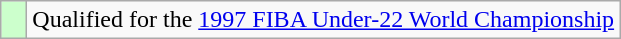<table class="wikitable">
<tr>
<td width=10px bgcolor="#ccffcc"></td>
<td>Qualified for the <a href='#'>1997 FIBA Under-22 World Championship</a></td>
</tr>
</table>
